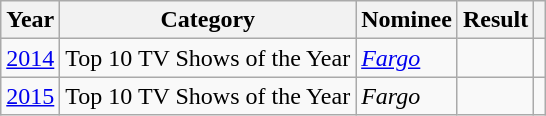<table class="wikitable sortable">
<tr>
<th scope="col">Year</th>
<th scope="col">Category</th>
<th scope="col">Nominee</th>
<th scope="col">Result</th>
<th scope="col" class="unsortable"></th>
</tr>
<tr>
<td><a href='#'>2014</a></td>
<td scope="row">Top 10 TV Shows of the Year</td>
<td><em><a href='#'>Fargo</a></em></td>
<td></td>
<td style="text-align: center;"></td>
</tr>
<tr>
<td><a href='#'>2015</a></td>
<td scope="row">Top 10 TV Shows of the Year</td>
<td><em>Fargo</em></td>
<td></td>
<td style="text-align: center;"></td>
</tr>
</table>
